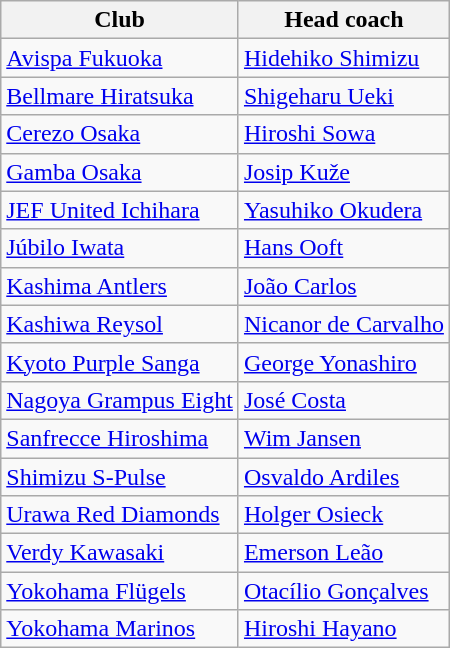<table class="wikitable sortable" style="text-align: left;">
<tr>
<th>Club</th>
<th>Head coach</th>
</tr>
<tr>
<td><a href='#'>Avispa Fukuoka</a></td>
<td> <a href='#'>Hidehiko Shimizu</a></td>
</tr>
<tr>
<td><a href='#'>Bellmare Hiratsuka</a></td>
<td> <a href='#'>Shigeharu Ueki</a></td>
</tr>
<tr>
<td><a href='#'>Cerezo Osaka</a></td>
<td> <a href='#'>Hiroshi Sowa</a></td>
</tr>
<tr>
<td><a href='#'>Gamba Osaka</a></td>
<td> <a href='#'>Josip Kuže</a></td>
</tr>
<tr>
<td><a href='#'>JEF United Ichihara</a></td>
<td> <a href='#'>Yasuhiko Okudera</a></td>
</tr>
<tr>
<td><a href='#'>Júbilo Iwata</a></td>
<td> <a href='#'>Hans Ooft</a></td>
</tr>
<tr>
<td><a href='#'>Kashima Antlers</a></td>
<td> <a href='#'>João Carlos</a></td>
</tr>
<tr>
<td><a href='#'>Kashiwa Reysol</a></td>
<td> <a href='#'>Nicanor de Carvalho</a></td>
</tr>
<tr>
<td><a href='#'>Kyoto Purple Sanga</a></td>
<td> <a href='#'>George Yonashiro</a></td>
</tr>
<tr>
<td><a href='#'>Nagoya Grampus Eight</a></td>
<td> <a href='#'>José Costa</a></td>
</tr>
<tr>
<td><a href='#'>Sanfrecce Hiroshima</a></td>
<td> <a href='#'>Wim Jansen</a></td>
</tr>
<tr>
<td><a href='#'>Shimizu S-Pulse</a></td>
<td> <a href='#'>Osvaldo Ardiles</a></td>
</tr>
<tr>
<td><a href='#'>Urawa Red Diamonds</a></td>
<td> <a href='#'>Holger Osieck</a></td>
</tr>
<tr>
<td><a href='#'>Verdy Kawasaki</a></td>
<td> <a href='#'>Emerson Leão</a></td>
</tr>
<tr>
<td><a href='#'>Yokohama Flügels</a></td>
<td> <a href='#'>Otacílio Gonçalves</a></td>
</tr>
<tr>
<td><a href='#'>Yokohama Marinos</a></td>
<td> <a href='#'>Hiroshi Hayano</a></td>
</tr>
</table>
